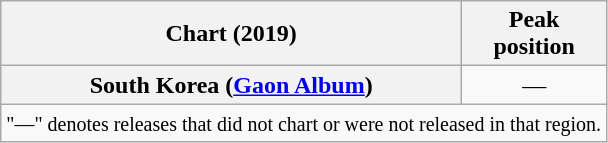<table class="wikitable plainrowheaders" style="text-align:center;">
<tr>
<th>Chart (2019)</th>
<th>Peak<br>position</th>
</tr>
<tr>
<th scope="row">South Korea (<a href='#'>Gaon Album</a>)</th>
<td>—</td>
</tr>
<tr>
<td colspan="4"><small>"—" denotes releases that did not chart or were not released in that region.</small></td>
</tr>
</table>
